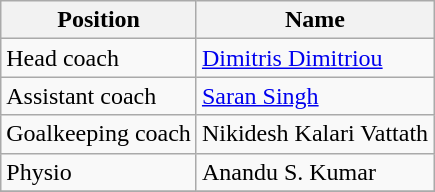<table class="wikitable">
<tr>
<th>Position</th>
<th>Name</th>
</tr>
<tr>
<td>Head coach</td>
<td> <a href='#'>Dimitris Dimitriou</a></td>
</tr>
<tr>
<td>Assistant coach</td>
<td> <a href='#'>Saran Singh</a></td>
</tr>
<tr>
<td>Goalkeeping coach</td>
<td> Nikidesh Kalari Vattath</td>
</tr>
<tr>
<td>Physio</td>
<td> Anandu S. Kumar</td>
</tr>
<tr>
</tr>
</table>
